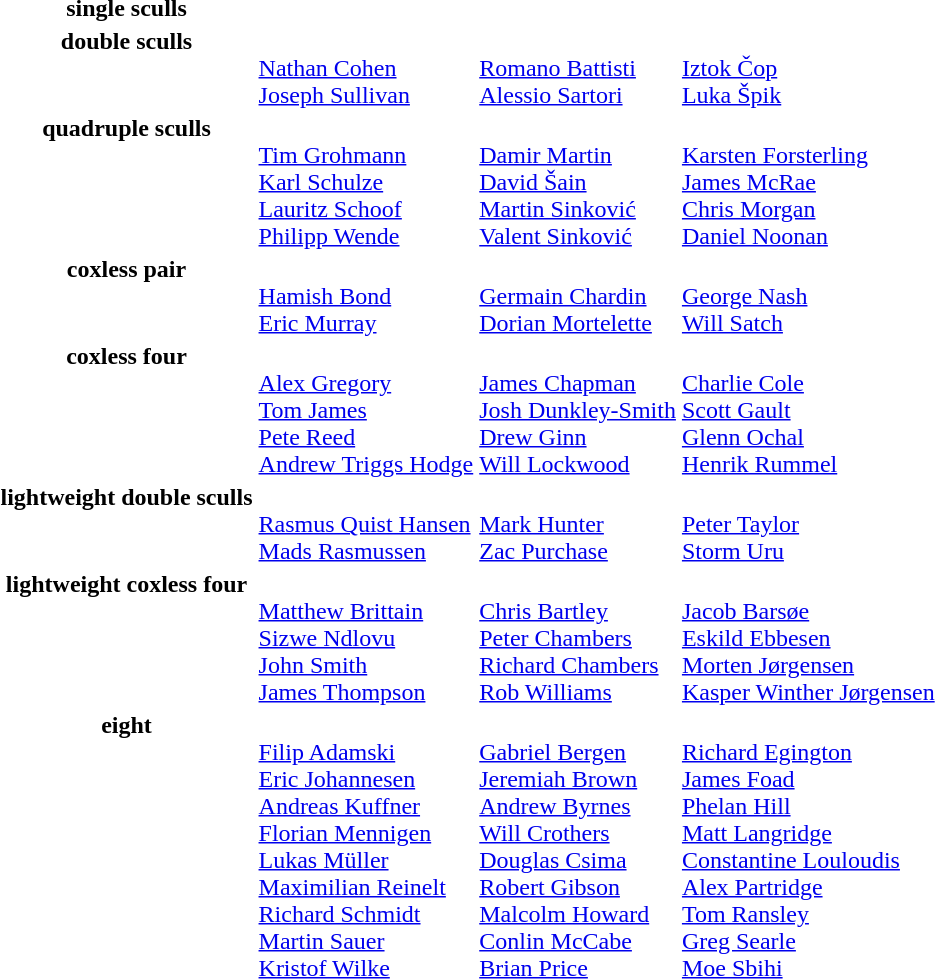<table>
<tr>
<th scope="row">single sculls<br></th>
<td></td>
<td></td>
<td></td>
</tr>
<tr valign="top">
<th scope="row">double sculls<br></th>
<td><br><a href='#'>Nathan Cohen</a><br><a href='#'>Joseph Sullivan</a></td>
<td><br><a href='#'>Romano Battisti</a><br><a href='#'>Alessio Sartori</a></td>
<td><br><a href='#'>Iztok Čop</a><br><a href='#'>Luka Špik</a></td>
</tr>
<tr valign="top">
<th scope="row">quadruple sculls<br></th>
<td><br><a href='#'>Tim Grohmann</a><br><a href='#'>Karl Schulze</a><br><a href='#'>Lauritz Schoof</a><br><a href='#'>Philipp Wende</a></td>
<td><br><a href='#'>Damir Martin</a><br><a href='#'>David Šain</a><br><a href='#'>Martin Sinković</a><br><a href='#'>Valent Sinković</a></td>
<td><br><a href='#'>Karsten Forsterling</a><br><a href='#'>James McRae</a><br><a href='#'>Chris Morgan</a><br><a href='#'>Daniel Noonan</a></td>
</tr>
<tr valign="top">
<th scope="row">coxless pair<br></th>
<td><br><a href='#'>Hamish Bond</a><br><a href='#'>Eric Murray</a></td>
<td><br><a href='#'>Germain Chardin</a><br><a href='#'>Dorian Mortelette</a></td>
<td><br><a href='#'>George Nash</a><br><a href='#'>Will Satch</a></td>
</tr>
<tr valign="top">
<th scope="row">coxless four<br></th>
<td><br><a href='#'>Alex Gregory</a><br><a href='#'>Tom James</a><br><a href='#'>Pete Reed</a><br><a href='#'>Andrew Triggs Hodge</a></td>
<td><br><a href='#'>James Chapman</a><br><a href='#'>Josh Dunkley-Smith</a><br><a href='#'>Drew Ginn</a><br><a href='#'>Will Lockwood</a></td>
<td><br><a href='#'>Charlie Cole</a><br><a href='#'>Scott Gault</a><br><a href='#'>Glenn Ochal</a><br><a href='#'>Henrik Rummel</a></td>
</tr>
<tr valign="top">
<th scope="row">lightweight double sculls<br></th>
<td><br><a href='#'>Rasmus Quist Hansen</a><br><a href='#'>Mads Rasmussen</a></td>
<td><br><a href='#'>Mark Hunter</a><br><a href='#'>Zac Purchase</a></td>
<td><br><a href='#'>Peter Taylor</a><br><a href='#'>Storm Uru</a></td>
</tr>
<tr valign="top">
<th scope="row">lightweight coxless four<br></th>
<td><br><a href='#'>Matthew Brittain</a><br><a href='#'>Sizwe Ndlovu</a><br><a href='#'>John Smith</a><br><a href='#'>James Thompson</a></td>
<td><br><a href='#'>Chris Bartley</a><br><a href='#'>Peter Chambers</a><br><a href='#'>Richard Chambers</a><br><a href='#'>Rob Williams</a></td>
<td><br><a href='#'>Jacob Barsøe</a><br><a href='#'>Eskild Ebbesen</a><br><a href='#'>Morten Jørgensen</a><br><a href='#'>Kasper Winther Jørgensen</a></td>
</tr>
<tr valign="top">
<th scope="row">eight<br></th>
<td><br><a href='#'>Filip Adamski</a><br><a href='#'>Eric Johannesen</a><br><a href='#'>Andreas Kuffner</a><br><a href='#'>Florian Mennigen</a><br><a href='#'>Lukas Müller</a><br><a href='#'>Maximilian Reinelt</a><br><a href='#'>Richard Schmidt</a><br><a href='#'>Martin Sauer</a><br><a href='#'>Kristof Wilke</a></td>
<td><br><a href='#'>Gabriel Bergen</a><br><a href='#'>Jeremiah Brown</a><br><a href='#'>Andrew Byrnes</a><br><a href='#'>Will Crothers</a><br><a href='#'>Douglas Csima</a><br><a href='#'>Robert Gibson</a><br><a href='#'>Malcolm Howard</a><br><a href='#'>Conlin McCabe</a><br><a href='#'>Brian Price</a></td>
<td><br><a href='#'>Richard Egington</a><br><a href='#'>James Foad</a><br><a href='#'>Phelan Hill</a><br><a href='#'>Matt Langridge</a><br><a href='#'>Constantine Louloudis</a><br><a href='#'>Alex Partridge</a><br><a href='#'>Tom Ransley</a><br><a href='#'>Greg Searle</a><br><a href='#'>Moe Sbihi</a></td>
</tr>
</table>
